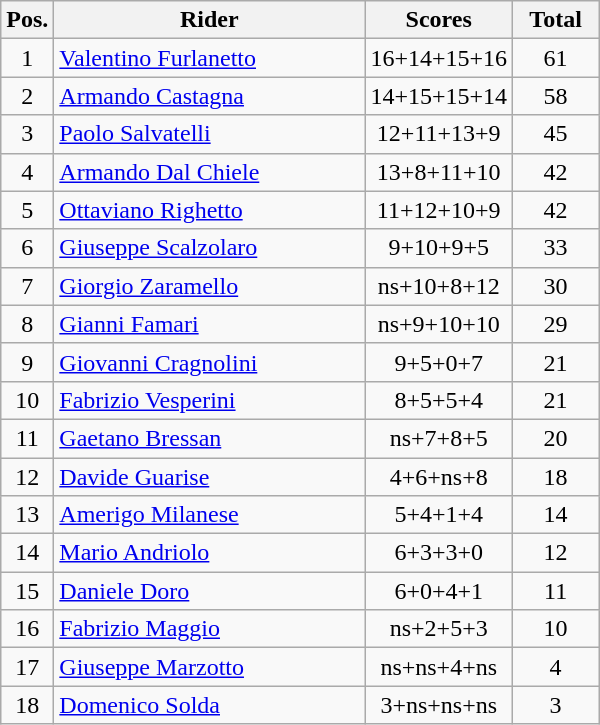<table class=wikitable>
<tr>
<th width=25px>Pos.</th>
<th width=200px>Rider</th>
<th width=70px>Scores</th>
<th width=50px>Total</th>
</tr>
<tr align=center >
<td>1</td>
<td align=left><a href='#'>Valentino Furlanetto</a></td>
<td>16+14+15+16</td>
<td>61</td>
</tr>
<tr align=center >
<td>2</td>
<td align=left><a href='#'>Armando Castagna</a></td>
<td>14+15+15+14</td>
<td>58</td>
</tr>
<tr align=center >
<td>3</td>
<td align=left><a href='#'>Paolo Salvatelli</a></td>
<td>12+11+13+9</td>
<td>45</td>
</tr>
<tr align=center >
<td>4</td>
<td align=left><a href='#'>Armando Dal Chiele</a></td>
<td>13+8+11+10</td>
<td>42</td>
</tr>
<tr align=center>
<td>5</td>
<td align=left><a href='#'>Ottaviano Righetto</a></td>
<td>11+12+10+9</td>
<td>42</td>
</tr>
<tr align=center>
<td>6</td>
<td align=left><a href='#'>Giuseppe Scalzolaro</a></td>
<td>9+10+9+5</td>
<td>33</td>
</tr>
<tr align=center>
<td>7</td>
<td align=left><a href='#'>Giorgio Zaramello</a></td>
<td>ns+10+8+12</td>
<td>30</td>
</tr>
<tr align=center>
<td>8</td>
<td align=left><a href='#'>Gianni Famari</a></td>
<td>ns+9+10+10</td>
<td>29</td>
</tr>
<tr align=center>
<td>9</td>
<td align=left><a href='#'>Giovanni Cragnolini</a></td>
<td>9+5+0+7</td>
<td>21</td>
</tr>
<tr align=center>
<td>10</td>
<td align=left><a href='#'>Fabrizio Vesperini</a></td>
<td>8+5+5+4</td>
<td>21</td>
</tr>
<tr align=center>
<td>11</td>
<td align=left><a href='#'>Gaetano Bressan</a></td>
<td>ns+7+8+5</td>
<td>20</td>
</tr>
<tr align=center>
<td>12</td>
<td align=left><a href='#'>Davide Guarise</a></td>
<td>4+6+ns+8</td>
<td>18</td>
</tr>
<tr align=center>
<td>13</td>
<td align=left><a href='#'>Amerigo Milanese</a></td>
<td>5+4+1+4</td>
<td>14</td>
</tr>
<tr align=center>
<td>14</td>
<td align=left><a href='#'>Mario Andriolo</a></td>
<td>6+3+3+0</td>
<td>12</td>
</tr>
<tr align=center>
<td>15</td>
<td align=left><a href='#'>Daniele Doro</a></td>
<td>6+0+4+1</td>
<td>11</td>
</tr>
<tr align=center>
<td>16</td>
<td align=left><a href='#'>Fabrizio Maggio</a></td>
<td>ns+2+5+3</td>
<td>10</td>
</tr>
<tr align=center>
<td>17</td>
<td align=left><a href='#'>Giuseppe Marzotto</a></td>
<td>ns+ns+4+ns</td>
<td>4</td>
</tr>
<tr align=center>
<td>18</td>
<td align=left><a href='#'>Domenico Solda</a></td>
<td>3+ns+ns+ns</td>
<td>3</td>
</tr>
</table>
